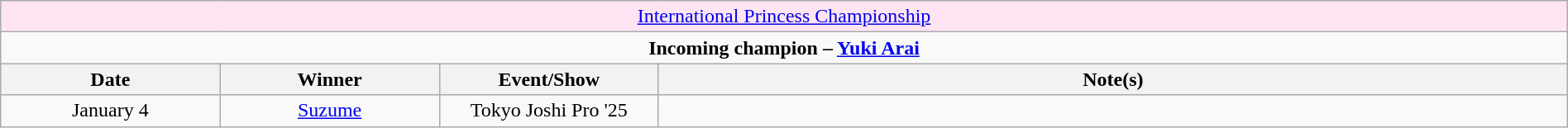<table class="wikitable" style="text-align:center; width:100%;">
<tr style="background:#ffe5f3;">
<td colspan="4" style="text-align: center;"><a href='#'>International Princess Championship</a></td>
</tr>
<tr>
<td colspan="4" style="text-align: center;"><strong>Incoming champion – <a href='#'>Yuki Arai</a></strong></td>
</tr>
<tr>
<th width=14%>Date</th>
<th width=14%>Winner</th>
<th width=14%>Event/Show</th>
<th width=58%>Note(s)</th>
</tr>
<tr>
<td>January 4</td>
<td><a href='#'>Suzume</a></td>
<td>Tokyo Joshi Pro '25</td>
<td></td>
</tr>
</table>
